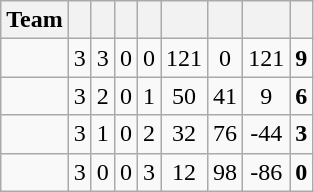<table class="wikitable" style="text-align: center;">
<tr>
<th>Team</th>
<th></th>
<th></th>
<th></th>
<th></th>
<th></th>
<th></th>
<th></th>
<th></th>
</tr>
<tr>
<td align="left"></td>
<td>3</td>
<td>3</td>
<td>0</td>
<td>0</td>
<td>121</td>
<td>0</td>
<td>121</td>
<td><strong>9</strong></td>
</tr>
<tr>
<td align="left"></td>
<td>3</td>
<td>2</td>
<td>0</td>
<td>1</td>
<td>50</td>
<td>41</td>
<td>9</td>
<td><strong>6</strong></td>
</tr>
<tr>
<td align="left"></td>
<td>3</td>
<td>1</td>
<td>0</td>
<td>2</td>
<td>32</td>
<td>76</td>
<td>-44</td>
<td><strong>3</strong></td>
</tr>
<tr>
<td align="left"></td>
<td>3</td>
<td>0</td>
<td>0</td>
<td>3</td>
<td>12</td>
<td>98</td>
<td>-86</td>
<td><strong>0</strong></td>
</tr>
</table>
